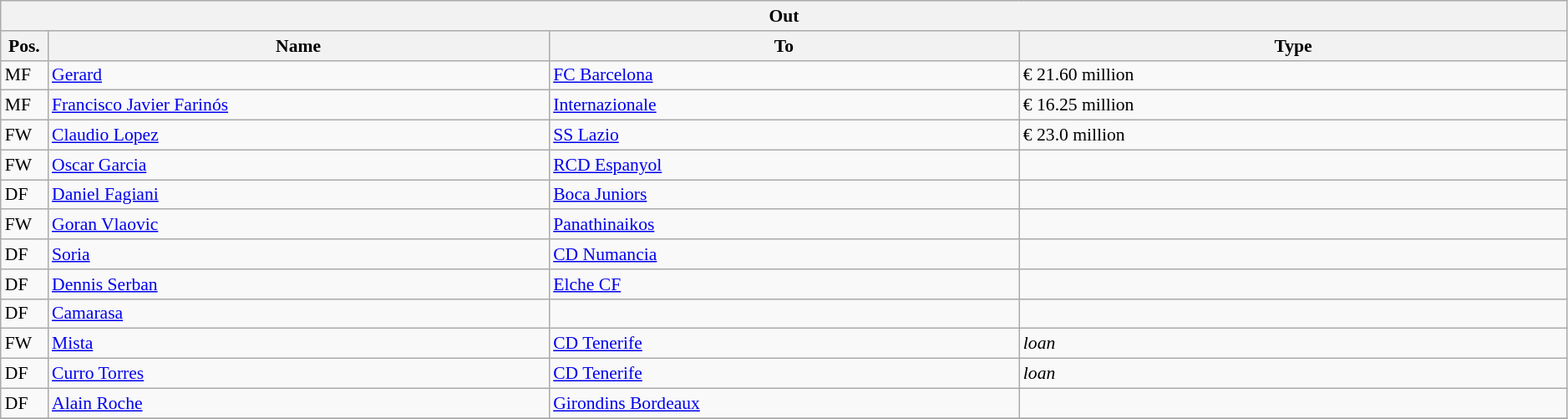<table class="wikitable" style="font-size:90%;width:99%;">
<tr>
<th colspan="4">Out</th>
</tr>
<tr>
<th width=3%>Pos.</th>
<th width=32%>Name</th>
<th width=30%>To</th>
<th width=35%>Type</th>
</tr>
<tr>
<td>MF</td>
<td><a href='#'>Gerard</a></td>
<td><a href='#'>FC Barcelona</a></td>
<td>€ 21.60 million</td>
</tr>
<tr>
<td>MF</td>
<td><a href='#'>Francisco Javier Farinós</a></td>
<td><a href='#'>Internazionale</a></td>
<td>€ 16.25 million</td>
</tr>
<tr>
<td>FW</td>
<td><a href='#'>Claudio Lopez</a></td>
<td><a href='#'>SS Lazio</a></td>
<td>€ 23.0 million</td>
</tr>
<tr>
<td>FW</td>
<td><a href='#'>Oscar Garcia</a></td>
<td><a href='#'>RCD Espanyol</a></td>
<td></td>
</tr>
<tr>
<td>DF</td>
<td><a href='#'>Daniel Fagiani</a></td>
<td><a href='#'>Boca Juniors</a></td>
<td></td>
</tr>
<tr>
<td>FW</td>
<td><a href='#'>Goran Vlaovic</a></td>
<td><a href='#'>Panathinaikos</a></td>
<td></td>
</tr>
<tr>
<td>DF</td>
<td><a href='#'>Soria</a></td>
<td><a href='#'>CD Numancia </a></td>
<td></td>
</tr>
<tr>
<td>DF</td>
<td><a href='#'>Dennis Serban</a></td>
<td><a href='#'>Elche CF</a></td>
<td></td>
</tr>
<tr>
<td>DF</td>
<td><a href='#'>Camarasa</a></td>
<td></td>
<td></td>
</tr>
<tr>
<td>FW</td>
<td><a href='#'>Mista</a></td>
<td><a href='#'>CD Tenerife</a></td>
<td><em>loan </em></td>
</tr>
<tr>
<td>DF</td>
<td><a href='#'>Curro Torres</a></td>
<td><a href='#'>CD Tenerife</a></td>
<td><em>loan</em></td>
</tr>
<tr>
<td>DF</td>
<td><a href='#'>Alain Roche</a></td>
<td><a href='#'>Girondins Bordeaux</a></td>
<td></td>
</tr>
<tr>
</tr>
</table>
